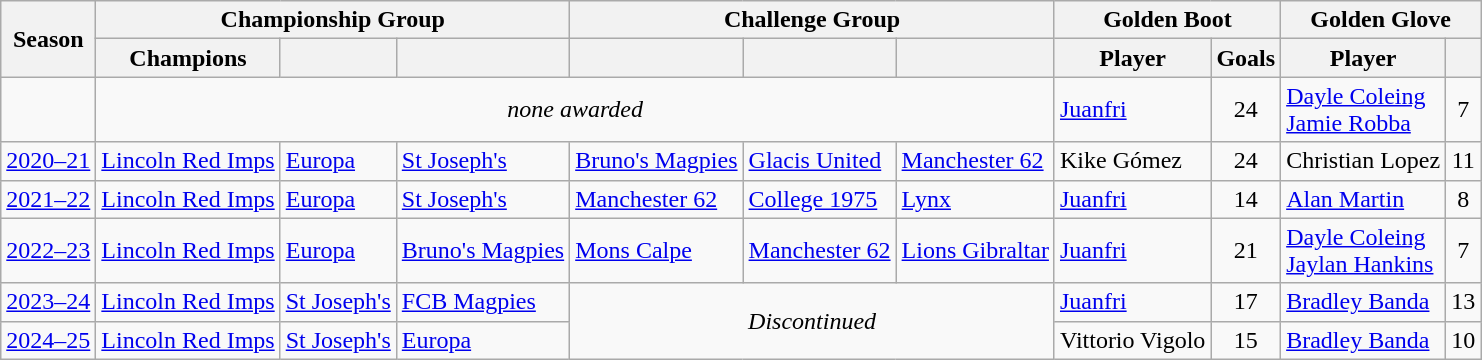<table class="wikitable">
<tr>
<th rowspan=2>Season</th>
<th colspan=3>Championship Group</th>
<th colspan=3>Challenge Group</th>
<th colspan=2>Golden Boot</th>
<th colspan=2>Golden Glove</th>
</tr>
<tr>
<th>Champions</th>
<th></th>
<th></th>
<th></th>
<th></th>
<th></th>
<th>Player</th>
<th>Goals</th>
<th>Player</th>
<th></th>
</tr>
<tr>
<td></td>
<td colspan=6 align=center><em>none awarded</em></td>
<td> <a href='#'>Juanfri</a></td>
<td align=center>24</td>
<td> <a href='#'>Dayle Coleing</a><br> <a href='#'>Jamie Robba</a></td>
<td align=center>7</td>
</tr>
<tr>
<td><a href='#'>2020–21</a></td>
<td><a href='#'>Lincoln Red Imps</a></td>
<td><a href='#'>Europa</a></td>
<td><a href='#'>St Joseph's</a></td>
<td><a href='#'>Bruno's Magpies</a></td>
<td><a href='#'>Glacis United</a></td>
<td><a href='#'>Manchester 62</a></td>
<td> Kike Gómez</td>
<td align=center>24</td>
<td> Christian Lopez</td>
<td align=center>11</td>
</tr>
<tr>
<td><a href='#'>2021–22</a></td>
<td><a href='#'>Lincoln Red Imps</a></td>
<td><a href='#'>Europa</a></td>
<td><a href='#'>St Joseph's</a></td>
<td><a href='#'>Manchester 62</a></td>
<td><a href='#'>College 1975</a></td>
<td><a href='#'>Lynx</a></td>
<td> <a href='#'>Juanfri</a></td>
<td align=center>14</td>
<td> <a href='#'>Alan Martin</a></td>
<td align=center>8</td>
</tr>
<tr>
<td><a href='#'>2022–23</a></td>
<td><a href='#'>Lincoln Red Imps</a></td>
<td><a href='#'>Europa</a></td>
<td><a href='#'>Bruno's Magpies</a></td>
<td><a href='#'>Mons Calpe</a></td>
<td><a href='#'>Manchester 62</a></td>
<td><a href='#'>Lions Gibraltar</a></td>
<td> <a href='#'>Juanfri</a></td>
<td align=center>21</td>
<td> <a href='#'>Dayle Coleing</a><br> <a href='#'>Jaylan Hankins</a></td>
<td align=center>7</td>
</tr>
<tr>
<td><a href='#'>2023–24</a></td>
<td><a href='#'>Lincoln Red Imps</a></td>
<td><a href='#'>St Joseph's</a></td>
<td><a href='#'>FCB Magpies</a></td>
<td colspan=3 rowspan=2 align=center><em>Discontinued</em></td>
<td> <a href='#'>Juanfri</a></td>
<td align=center>17</td>
<td> <a href='#'>Bradley Banda</a></td>
<td align=center>13</td>
</tr>
<tr>
<td><a href='#'>2024–25</a></td>
<td><a href='#'>Lincoln Red Imps</a></td>
<td><a href='#'>St Joseph's</a></td>
<td><a href='#'>Europa</a></td>
<td> Vittorio Vigolo</td>
<td align=center>15</td>
<td> <a href='#'>Bradley Banda</a></td>
<td align=center>10</td>
</tr>
</table>
